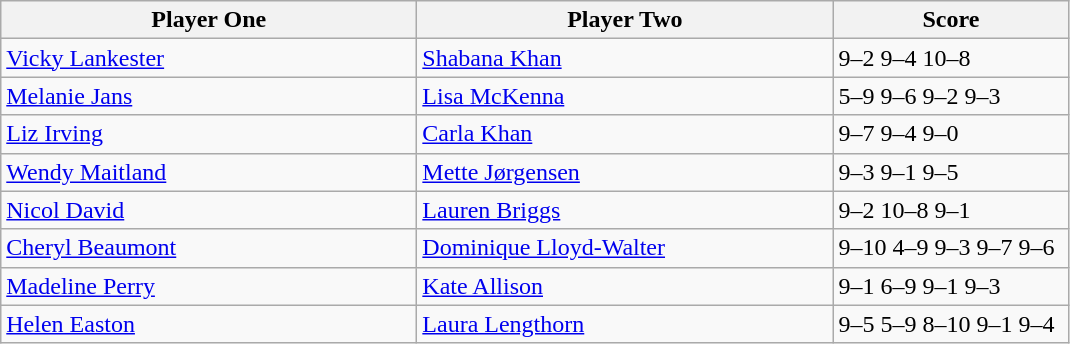<table class="wikitable">
<tr>
<th width=270>Player One</th>
<th width=270>Player Two</th>
<th width=150>Score</th>
</tr>
<tr>
<td> <a href='#'>Vicky Lankester</a></td>
<td> <a href='#'>Shabana Khan</a></td>
<td>9–2 9–4 10–8</td>
</tr>
<tr>
<td> <a href='#'>Melanie Jans</a></td>
<td> <a href='#'>Lisa McKenna</a></td>
<td>5–9 9–6 9–2 9–3</td>
</tr>
<tr>
<td> <a href='#'>Liz Irving</a></td>
<td> <a href='#'>Carla Khan</a></td>
<td>9–7 9–4 9–0</td>
</tr>
<tr>
<td> <a href='#'>Wendy Maitland</a></td>
<td> <a href='#'>Mette Jørgensen</a></td>
<td>9–3 9–1 9–5</td>
</tr>
<tr>
<td> <a href='#'>Nicol David</a></td>
<td> <a href='#'>Lauren Briggs</a></td>
<td>9–2 10–8 9–1</td>
</tr>
<tr>
<td> <a href='#'>Cheryl Beaumont</a></td>
<td> <a href='#'>Dominique Lloyd-Walter</a></td>
<td>9–10 4–9 9–3 9–7 9–6</td>
</tr>
<tr>
<td> <a href='#'>Madeline Perry</a></td>
<td> <a href='#'>Kate Allison</a></td>
<td>9–1 6–9 9–1 9–3</td>
</tr>
<tr>
<td> <a href='#'>Helen Easton</a></td>
<td> <a href='#'>Laura Lengthorn</a></td>
<td>9–5 5–9 8–10 9–1 9–4</td>
</tr>
</table>
